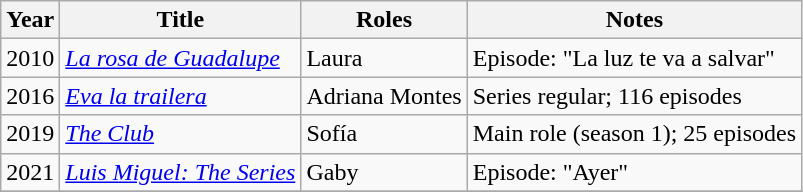<table class="wikitable sortable">
<tr>
<th>Year</th>
<th>Title</th>
<th>Roles</th>
<th>Notes</th>
</tr>
<tr>
<td>2010</td>
<td><em><a href='#'>La rosa de Guadalupe</a></em></td>
<td>Laura</td>
<td>Episode: "La luz te va a salvar"</td>
</tr>
<tr>
<td>2016</td>
<td><em><a href='#'>Eva la trailera</a></em></td>
<td>Adriana Montes</td>
<td>Series regular; 116 episodes</td>
</tr>
<tr>
<td>2019</td>
<td><em><a href='#'>The Club</a></em></td>
<td>Sofía</td>
<td>Main role (season 1); 25 episodes</td>
</tr>
<tr>
<td>2021</td>
<td><em><a href='#'>Luis Miguel: The Series</a></em></td>
<td>Gaby</td>
<td>Episode: "Ayer"</td>
</tr>
<tr>
</tr>
</table>
